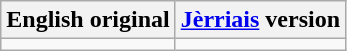<table class="wikitable">
<tr>
<th>English original</th>
<th><a href='#'>Jèrriais</a> version</th>
</tr>
<tr style="vertical-align:top; white-space:nowrap;">
<td></td>
<td></td>
</tr>
</table>
